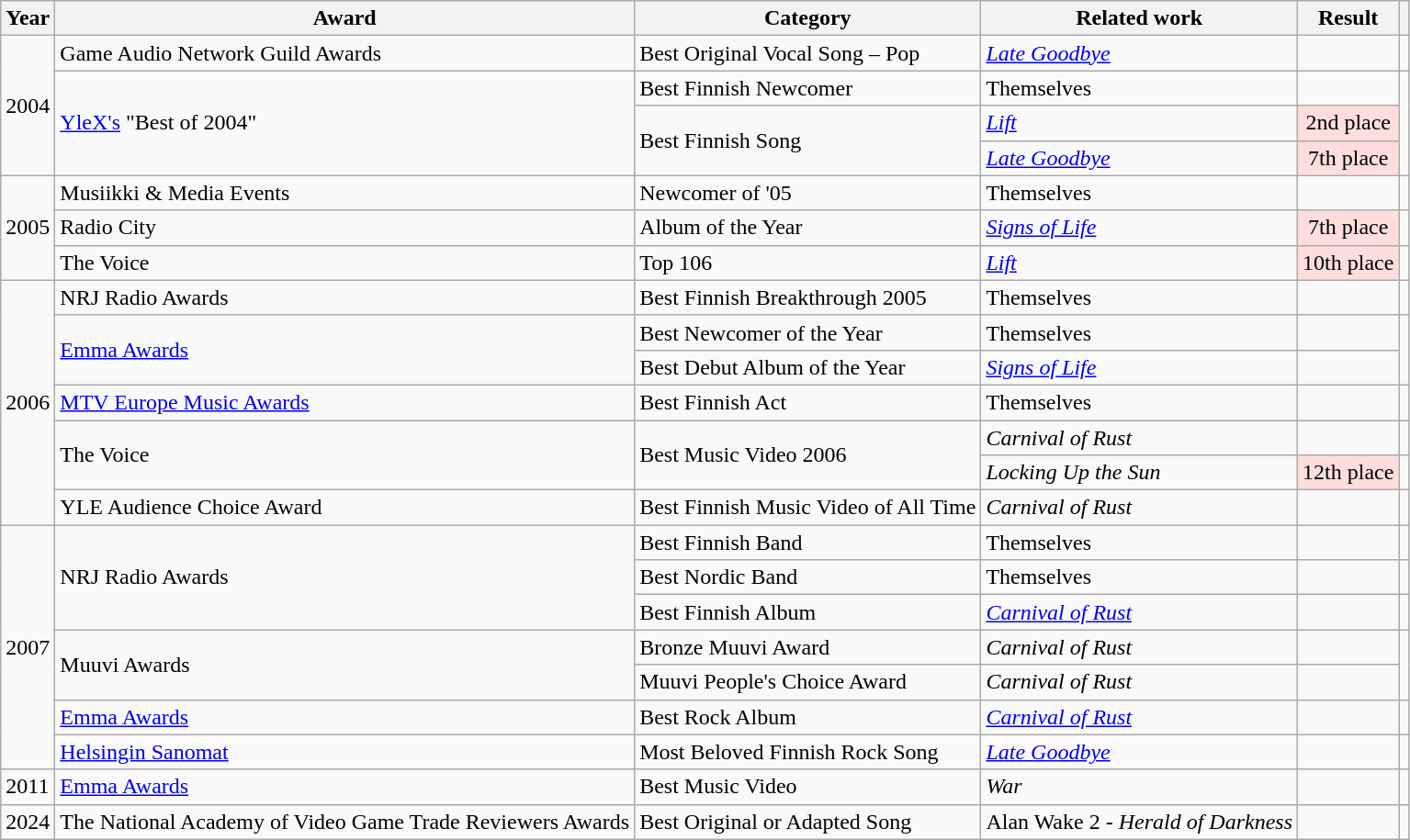<table class="wikitable">
<tr>
<th>Year</th>
<th>Award</th>
<th>Category</th>
<th>Related work</th>
<th>Result</th>
<th></th>
</tr>
<tr>
<td rowspan="4">2004</td>
<td>Game Audio Network Guild Awards</td>
<td>Best Original Vocal Song – Pop</td>
<td><em><a href='#'>Late Goodbye</a></em></td>
<td></td>
<td></td>
</tr>
<tr>
<td rowspan="3"><a href='#'>YleX's</a> "Best of 2004"</td>
<td>Best Finnish Newcomer</td>
<td>Themselves</td>
<td></td>
<td rowspan="3"></td>
</tr>
<tr>
<td rowspan="2">Best Finnish Song</td>
<td><em><a href='#'>Lift</a></em></td>
<td style="text-align:center; background:#fdd;">2nd place</td>
</tr>
<tr>
<td><em><a href='#'>Late Goodbye</a></em></td>
<td style="text-align:center; background:#fdd;">7th place</td>
</tr>
<tr>
<td rowspan="3">2005</td>
<td>Musiikki & Media Events</td>
<td>Newcomer of '05</td>
<td>Themselves</td>
<td></td>
<td></td>
</tr>
<tr>
<td>Radio City</td>
<td>Album of the Year</td>
<td><em><a href='#'>Signs of Life</a></em></td>
<td style="text-align:center; background:#fdd;">7th place</td>
<td></td>
</tr>
<tr>
<td>The Voice</td>
<td>Top 106</td>
<td><em><a href='#'>Lift</a></em></td>
<td style="text-align:center; background:#fdd;">10th place</td>
<td></td>
</tr>
<tr>
<td rowspan="7">2006</td>
<td>NRJ Radio Awards</td>
<td>Best Finnish Breakthrough 2005</td>
<td>Themselves</td>
<td></td>
<td></td>
</tr>
<tr>
<td rowspan="2"><a href='#'>Emma Awards</a></td>
<td>Best Newcomer of the Year</td>
<td>Themselves</td>
<td></td>
</tr>
<tr>
<td>Best Debut Album of the Year</td>
<td><em><a href='#'>Signs of Life</a></em></td>
<td></td>
</tr>
<tr>
<td><a href='#'>MTV Europe Music Awards</a></td>
<td>Best Finnish Act</td>
<td>Themselves</td>
<td></td>
<td></td>
</tr>
<tr>
<td rowspan="2">The Voice</td>
<td rowspan="2">Best Music Video 2006</td>
<td><em>Carnival of Rust</em></td>
<td></td>
<td></td>
</tr>
<tr>
<td><em>Locking Up the Sun</em></td>
<td style="text-align:center; background:#fdd;">12th place</td>
<td></td>
</tr>
<tr>
<td>YLE Audience Choice Award</td>
<td>Best Finnish Music Video of All Time</td>
<td><em>Carnival of Rust</em></td>
<td></td>
<td></td>
</tr>
<tr>
<td rowspan="7">2007</td>
<td rowspan="3">NRJ Radio Awards</td>
<td>Best Finnish Band</td>
<td>Themselves</td>
<td></td>
<td></td>
</tr>
<tr>
<td>Best Nordic Band</td>
<td>Themselves</td>
<td></td>
<td></td>
</tr>
<tr>
<td>Best Finnish Album</td>
<td><em><a href='#'>Carnival of Rust</a></em></td>
<td></td>
<td></td>
</tr>
<tr>
<td rowspan="2">Muuvi Awards</td>
<td>Bronze Muuvi Award</td>
<td><em>Carnival of Rust</em></td>
<td></td>
<td rowspan="2"></td>
</tr>
<tr>
<td>Muuvi People's Choice Award</td>
<td><em>Carnival of Rust</em></td>
<td></td>
</tr>
<tr>
<td><a href='#'>Emma Awards</a></td>
<td>Best Rock Album</td>
<td><em><a href='#'>Carnival of Rust</a></em></td>
<td></td>
<td></td>
</tr>
<tr>
<td><a href='#'>Helsingin Sanomat</a></td>
<td>Most Beloved Finnish Rock Song</td>
<td><em><a href='#'>Late Goodbye</a></em></td>
<td></td>
<td></td>
</tr>
<tr>
<td>2011</td>
<td><a href='#'>Emma Awards</a></td>
<td>Best Music Video</td>
<td><em>War</em></td>
<td></td>
<td></td>
</tr>
<tr>
<td>2024</td>
<td>The National Academy of Video Game Trade Reviewers Awards</td>
<td>Best Original or Adapted Song</td>
<td>Alan Wake 2 - <em>Herald of Darkness</em></td>
<td></td>
<td></td>
</tr>
</table>
